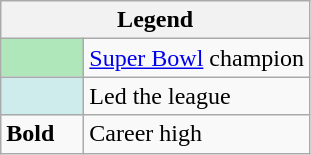<table class="wikitable mw-collapsible">
<tr>
<th colspan="2">Legend</th>
</tr>
<tr>
<td style="background:#afe6ba; width:3em;"></td>
<td><a href='#'>Super Bowl</a> champion</td>
</tr>
<tr>
<td style="background:#cfecec; width:3em;"></td>
<td>Led the league</td>
</tr>
<tr>
<td><strong>Bold</strong></td>
<td>Career high</td>
</tr>
</table>
